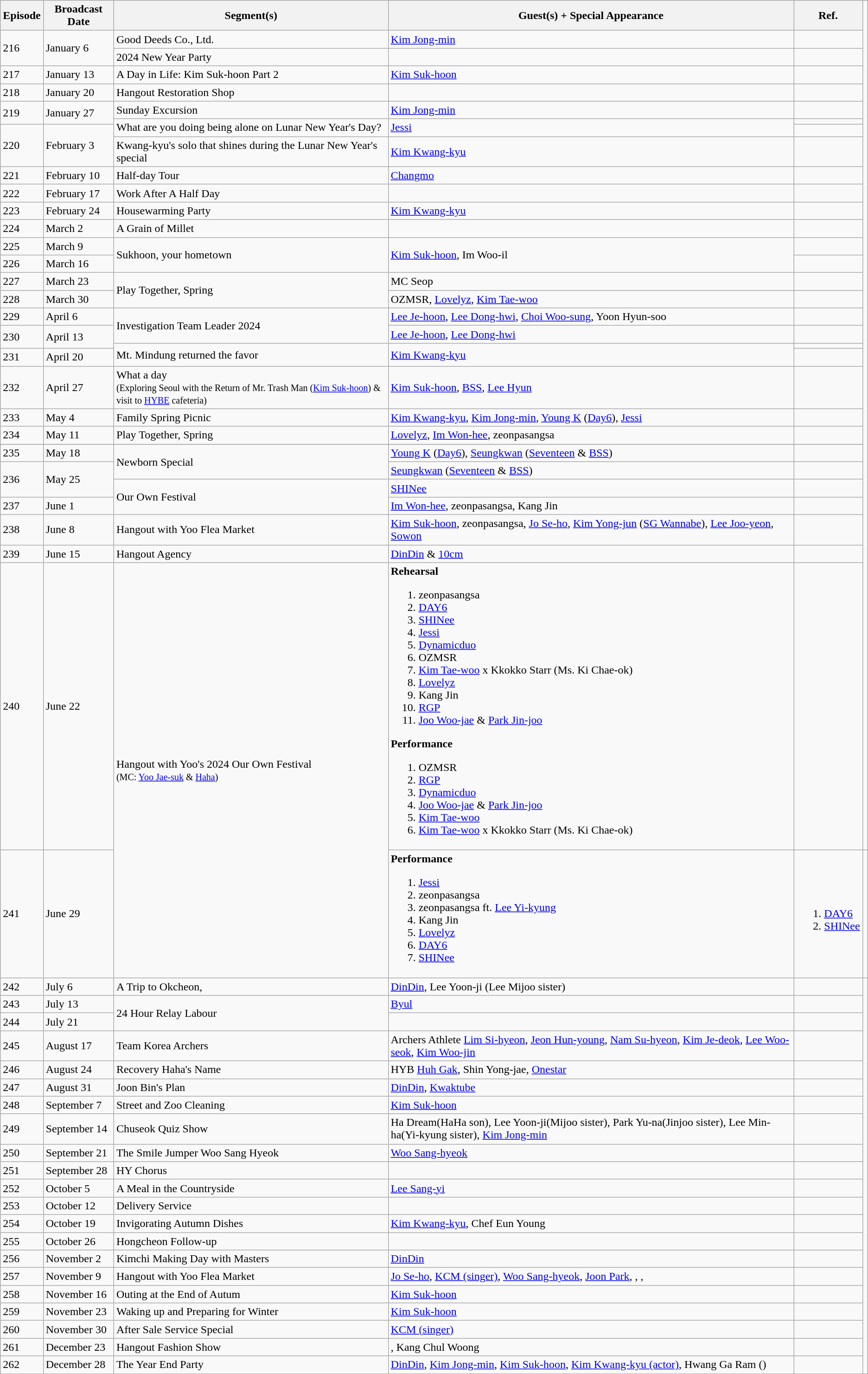<table class="wikitable">
<tr>
<th>Episode</th>
<th>Broadcast Date</th>
<th>Segment(s)</th>
<th>Guest(s) + Special Appearance</th>
<th>Ref.</th>
</tr>
<tr>
<td rowspan="2">216</td>
<td rowspan="2">January 6</td>
<td>Good Deeds Co., Ltd.</td>
<td><a href='#'>Kim Jong-min</a></td>
<td></td>
</tr>
<tr>
<td>2024 New Year Party</td>
<td></td>
<td></td>
</tr>
<tr>
<td>217</td>
<td>January 13</td>
<td>A Day in Life: Kim Suk-hoon Part 2</td>
<td><a href='#'>Kim Suk-hoon</a></td>
<td></td>
</tr>
<tr>
<td>218</td>
<td>January 20</td>
<td>Hangout Restoration Shop</td>
<td></td>
<td></td>
</tr>
<tr>
<td rowspan="2">219</td>
<td rowspan="2">January 27</td>
<td>Sunday Excursion</td>
<td><a href='#'>Kim Jong-min</a></td>
<td></td>
</tr>
<tr>
<td rowspan="2">What are you doing being alone on Lunar New Year's Day?</td>
<td rowspan="2"><a href='#'>Jessi</a></td>
<td></td>
</tr>
<tr>
<td rowspan="2">220</td>
<td rowspan="2">February 3</td>
<td></td>
</tr>
<tr>
<td>Kwang-kyu's solo that shines during the Lunar New Year's special</td>
<td><a href='#'>Kim Kwang-kyu</a></td>
<td></td>
</tr>
<tr>
<td>221</td>
<td>February 10</td>
<td>Half-day Tour</td>
<td><a href='#'>Changmo</a></td>
<td></td>
</tr>
<tr>
<td>222</td>
<td>February 17</td>
<td>Work After A Half Day</td>
<td></td>
<td></td>
</tr>
<tr>
<td>223</td>
<td>February 24</td>
<td>Housewarming Party</td>
<td><a href='#'>Kim Kwang-kyu</a></td>
<td></td>
</tr>
<tr>
<td>224</td>
<td>March 2</td>
<td>A Grain of Millet</td>
<td></td>
<td></td>
</tr>
<tr>
<td>225</td>
<td>March 9</td>
<td rowspan="2">Sukhoon, your hometown</td>
<td rowspan="2"><a href='#'>Kim Suk-hoon</a>, Im Woo-il</td>
<td></td>
</tr>
<tr>
<td>226</td>
<td>March 16</td>
<td></td>
</tr>
<tr>
<td>227</td>
<td>March 23</td>
<td rowspan="2">Play Together, Spring</td>
<td rowspan="1">MC Seop</td>
<td></td>
</tr>
<tr>
<td>228</td>
<td>March 30</td>
<td>OZMSR, <a href='#'>Lovelyz</a>, <a href='#'>Kim Tae-woo</a></td>
<td></td>
</tr>
<tr>
<td>229</td>
<td>April 6</td>
<td rowspan="2">Investigation Team Leader 2024</td>
<td><a href='#'>Lee Je-hoon</a>, <a href='#'>Lee Dong-hwi</a>, <a href='#'>Choi Woo-sung</a>, Yoon Hyun-soo</td>
<td></td>
</tr>
<tr>
<td rowspan="2">230</td>
<td rowspan="2">April 13</td>
<td><a href='#'>Lee Je-hoon</a>, <a href='#'>Lee Dong-hwi</a></td>
<td></td>
</tr>
<tr>
<td rowspan="2">Mt. Mindung returned the favor</td>
<td rowspan="2"><a href='#'>Kim Kwang-kyu</a></td>
<td></td>
</tr>
<tr>
<td>231</td>
<td>April 20</td>
<td></td>
</tr>
<tr>
<td>232</td>
<td>April 27</td>
<td>What a day<br><small>(Exploring Seoul with the Return of Mr. Trash Man (<a href='#'>Kim Suk-hoon</a>) & visit to <a href='#'>HYBE</a> cafeteria)</small></td>
<td><a href='#'>Kim Suk-hoon</a>, <a href='#'>BSS</a>, <a href='#'>Lee Hyun</a></td>
<td></td>
</tr>
<tr>
<td>233</td>
<td>May 4</td>
<td>Family Spring Picnic</td>
<td><a href='#'>Kim Kwang-kyu</a>, <a href='#'>Kim Jong-min</a>, <a href='#'>Young K</a> (<a href='#'>Day6</a>), <a href='#'>Jessi</a></td>
<td></td>
</tr>
<tr>
<td>234</td>
<td>May 11</td>
<td>Play Together, Spring</td>
<td><a href='#'>Lovelyz</a>, <a href='#'>Im Won-hee</a>, zeonpasangsa</td>
<td></td>
</tr>
<tr>
</tr>
<tr>
<td>235</td>
<td>May 18</td>
<td rowspan="2">Newborn Special</td>
<td><a href='#'>Young K</a> (<a href='#'>Day6</a>), <a href='#'>Seungkwan</a> (<a href='#'>Seventeen</a> & <a href='#'>BSS</a>)</td>
<td></td>
</tr>
<tr>
<td rowspan="2">236</td>
<td rowspan="2">May 25</td>
<td><a href='#'>Seungkwan</a> (<a href='#'>Seventeen</a> & <a href='#'>BSS</a>)</td>
<td></td>
</tr>
<tr>
<td rowspan="2">Our Own Festival</td>
<td><a href='#'>SHINee</a></td>
<td></td>
</tr>
<tr>
<td>237</td>
<td>June 1</td>
<td><a href='#'>Im Won-hee</a>, zeonpasangsa, Kang Jin</td>
<td></td>
</tr>
<tr>
<td>238</td>
<td>June 8</td>
<td>Hangout with Yoo Flea Market</td>
<td><a href='#'>Kim Suk-hoon</a>, zeonpasangsa, <a href='#'>Jo Se-ho</a>, <a href='#'>Kim Yong-jun</a> (<a href='#'>SG Wannabe</a>), <a href='#'>Lee Joo-yeon</a>,  <a href='#'>Sowon</a></td>
<td></td>
</tr>
<tr>
<td>239</td>
<td>June 15</td>
<td>Hangout Agency</td>
<td><a href='#'>DinDin</a> & <a href='#'> 10cm</a></td>
<td></td>
</tr>
<tr>
<td>240</td>
<td>June 22</td>
<td rowspan="2">Hangout with Yoo's 2024 Our Own Festival <br><small>(MC: <a href='#'>Yoo Jae-suk</a> & <a href='#'>Haha</a>)</small></td>
<td><strong>Rehearsal</strong><br><ol><li>zeonpasangsa</li><li><a href='#'>DAY6</a></li><li><a href='#'>SHINee</a></li><li><a href='#'>Jessi</a></li><li><a href='#'>Dynamicduo</a></li><li>OZMSR</li><li><a href='#'>Kim Tae-woo</a> x Kkokko Starr (Ms. Ki Chae-ok)</li><li><a href='#'>Lovelyz</a></li><li>Kang Jin</li><li><a href='#'>RGP</a></li><li><a href='#'>Joo Woo-jae</a> & <a href='#'>Park Jin-joo</a></li></ol><strong>Performance</strong><ol><li>OZMSR</li><li><a href='#'>RGP</a></li><li><a href='#'>Dynamicduo</a></li><li><a href='#'>Joo Woo-jae</a> & <a href='#'>Park Jin-joo</a></li><li><a href='#'>Kim Tae-woo</a></li><li><a href='#'>Kim Tae-woo</a> x Kkokko Starr (Ms. Ki Chae-ok)</li></ol></td>
<td></td>
</tr>
<tr>
<td>241</td>
<td>June 29</td>
<td><strong>Performance</strong><br><ol><li><a href='#'>Jessi</a></li><li>zeonpasangsa</li><li>zeonpasangsa ft. <a href='#'>Lee Yi-kyung</a></li><li>Kang Jin</li><li><a href='#'>Lovelyz</a></li><li><a href='#'>DAY6</a></li><li><a href='#'>SHINee</a></li></ol></td>
<td><br><ol><li><a href='#'>DAY6</a></li><li><a href='#'>SHINee</a></li></ol></td>
<td></td>
</tr>
<tr>
<td>242</td>
<td>July 6</td>
<td>A Trip to Okcheon,</td>
<td><a href='#'>DinDin</a>, Lee Yoon-ji (Lee Mijoo sister)</td>
<td></td>
</tr>
<tr>
<td>243</td>
<td>July 13</td>
<td rowspan="2">24 Hour Relay Labour</td>
<td><a href='#'>Byul</a></td>
<td></td>
</tr>
<tr>
<td>244</td>
<td>July 21</td>
<td></td>
<td></td>
</tr>
<tr>
<td>245</td>
<td>August 17</td>
<td>Team Korea Archers</td>
<td>Archers Athlete <a href='#'>Lim Si-hyeon</a>, <a href='#'>Jeon Hun-young</a>, <a href='#'>Nam Su-hyeon</a>, <a href='#'>Kim Je-deok</a>, <a href='#'>Lee Woo-seok</a>, <a href='#'>Kim Woo-jin</a></td>
<td></td>
</tr>
<tr>
<td>246</td>
<td>August 24</td>
<td>Recovery Haha's Name</td>
<td>HYB <a href='#'>Huh Gak</a>, Shin Yong-jae, <a href='#'>Onestar</a></td>
<td></td>
</tr>
<tr>
<td>247</td>
<td>August 31</td>
<td>Joon Bin's Plan</td>
<td><a href='#'>DinDin</a>, <a href='#'>Kwaktube</a></td>
<td></td>
</tr>
<tr>
<td>248</td>
<td>September 7</td>
<td>Street and Zoo Cleaning</td>
<td><a href='#'>Kim Suk-hoon</a></td>
<td></td>
</tr>
<tr>
<td>249</td>
<td>September 14</td>
<td>Chuseok Quiz Show</td>
<td>Ha Dream(HaHa son), Lee Yoon-ji(Mijoo sister), Park Yu-na(Jinjoo sister), Lee Min-ha(Yi-kyung sister), <a href='#'>Kim Jong-min</a></td>
<td></td>
</tr>
<tr>
<td>250</td>
<td>September 21</td>
<td>The Smile Jumper Woo Sang Hyeok</td>
<td><a href='#'>Woo Sang-hyeok</a></td>
<td></td>
</tr>
<tr>
<td>251</td>
<td>September 28</td>
<td>HY Chorus</td>
<td></td>
<td></td>
</tr>
<tr>
<td>252</td>
<td>October 5</td>
<td>A Meal in the Countryside</td>
<td><a href='#'>Lee Sang-yi</a></td>
<td></td>
</tr>
<tr>
<td>253</td>
<td>October 12</td>
<td>Delivery Service</td>
<td></td>
<td></td>
</tr>
<tr>
<td>254</td>
<td>October 19</td>
<td>Invigorating Autumn Dishes</td>
<td><a href='#'>Kim Kwang-kyu</a>, Chef Eun Young</td>
<td></td>
</tr>
<tr>
<td>255</td>
<td>October 26</td>
<td>Hongcheon Follow-up</td>
<td></td>
<td></td>
</tr>
<tr>
<td>256</td>
<td>November 2</td>
<td>Kimchi Making Day with Masters</td>
<td><a href='#'>DinDin</a></td>
<td></td>
</tr>
<tr>
<td>257</td>
<td>November 9</td>
<td>Hangout with Yoo Flea Market</td>
<td><a href='#'>Jo Se-ho</a>, <a href='#'>KCM (singer)</a>, <a href='#'>Woo Sang-hyeok</a>, <a href='#'>Joon Park</a>, , ,</td>
<td></td>
</tr>
<tr>
<td>258</td>
<td>November 16</td>
<td>Outing at the End of Autum</td>
<td><a href='#'>Kim Suk-hoon</a></td>
<td></td>
</tr>
<tr>
<td>259</td>
<td>November 23</td>
<td>Waking up and Preparing for Winter</td>
<td><a href='#'>Kim Suk-hoon</a></td>
<td></td>
</tr>
<tr>
<td>260</td>
<td>November 30</td>
<td>After Sale Service Special</td>
<td><a href='#'>KCM (singer)</a></td>
<td></td>
</tr>
<tr>
<td>261</td>
<td>December 23</td>
<td>Hangout Fashion Show</td>
<td>, Kang Chul Woong</td>
<td></td>
</tr>
<tr>
<td>262</td>
<td>December 28</td>
<td>The Year End Party</td>
<td><a href='#'>DinDin</a>, <a href='#'>Kim Jong-min</a>, <a href='#'>Kim Suk-hoon</a>, <a href='#'>Kim Kwang-kyu (actor)</a>, Hwang Ga Ram ()</td>
<td></td>
</tr>
</table>
